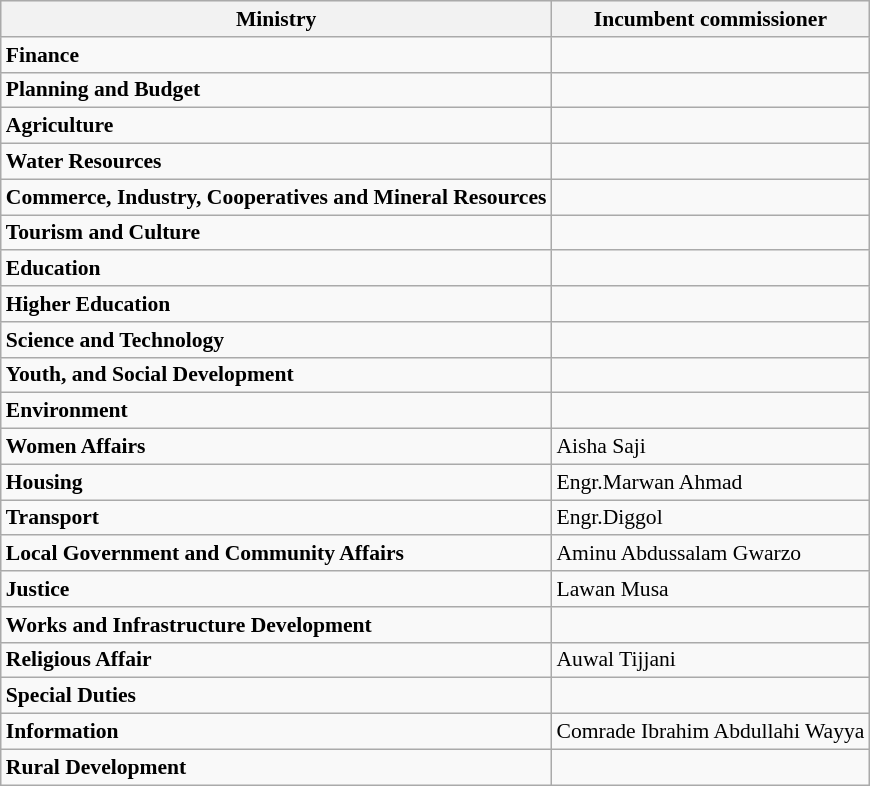<table class="wikitable" style="font-size:90%;">
<tr bgcolor="#ececec">
<th>Ministry</th>
<th>Incumbent commissioner</th>
</tr>
<tr>
<td><strong>Finance</strong></td>
<td></td>
</tr>
<tr>
<td><strong>Planning and Budget</strong></td>
<td></td>
</tr>
<tr>
<td><strong>Agriculture </strong></td>
<td></td>
</tr>
<tr>
<td><strong>Water Resources</strong></td>
<td></td>
</tr>
<tr>
<td><strong>Commerce, Industry, Cooperatives and Mineral Resources </strong></td>
<td></td>
</tr>
<tr>
<td><strong>Tourism and Culture </strong></td>
<td></td>
</tr>
<tr>
<td><strong>Education </strong></td>
<td></td>
</tr>
<tr>
<td><strong>Higher Education </strong></td>
<td></td>
</tr>
<tr>
<td><strong>Science and Technology </strong></td>
<td></td>
</tr>
<tr>
<td><strong>Youth, and Social Development </strong></td>
<td></td>
</tr>
<tr>
<td><strong>Environment</strong></td>
<td></td>
</tr>
<tr>
<td><strong>Women Affairs </strong></td>
<td>Aisha Saji</td>
</tr>
<tr>
<td><strong>Housing</strong></td>
<td>Engr.Marwan Ahmad</td>
</tr>
<tr>
<td><strong>Transport</strong></td>
<td>Engr.Diggol</td>
</tr>
<tr>
<td><strong>Local Government and Community Affairs </strong></td>
<td>Aminu Abdussalam Gwarzo</td>
</tr>
<tr>
<td><strong>Justice </strong></td>
<td>Lawan Musa</td>
</tr>
<tr>
<td><strong>Works and Infrastructure Development </strong></td>
<td></td>
</tr>
<tr>
<td><strong>Religious Affair </strong></td>
<td>Auwal Tijjani</td>
</tr>
<tr>
<td><strong>Special Duties </strong></td>
<td></td>
</tr>
<tr>
<td><strong>Information </strong></td>
<td>Comrade Ibrahim Abdullahi Wayya</td>
</tr>
<tr>
<td><strong>Rural Development </strong></td>
<td></td>
</tr>
</table>
